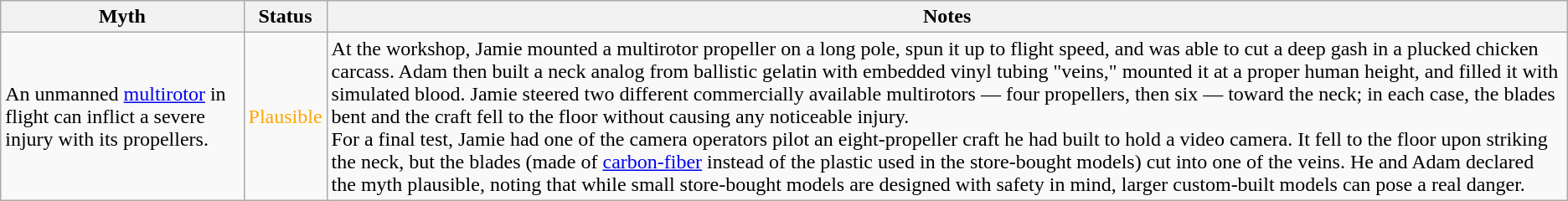<table class="wikitable plainrowheaders">
<tr>
<th scope"col">Myth</th>
<th scope"col">Status</th>
<th scope"col">Notes</th>
</tr>
<tr>
<td scope"row">An unmanned <a href='#'>multirotor</a> in flight can inflict a severe injury with its propellers.</td>
<td style="color:orange">Plausible</td>
<td>At the workshop, Jamie mounted a multirotor propeller on a long pole, spun it up to flight speed, and was able to cut a deep gash in a plucked chicken carcass. Adam then built a neck analog from ballistic gelatin with embedded vinyl tubing "veins," mounted it at a proper human height, and filled it with simulated blood. Jamie steered two different commercially available multirotors — four propellers, then six — toward the neck; in each case, the blades bent and the craft fell to the floor without causing any noticeable injury.<br>For a final test, Jamie had one of the camera operators pilot an eight-propeller craft he had built to hold a video camera. It fell to the floor upon striking the neck, but the blades (made of <a href='#'>carbon-fiber</a> instead of the plastic used in the store-bought models) cut into one of the veins. He and Adam declared the myth plausible, noting that while small store-bought models are designed with safety in mind, larger custom-built models can pose a real danger.</td>
</tr>
</table>
